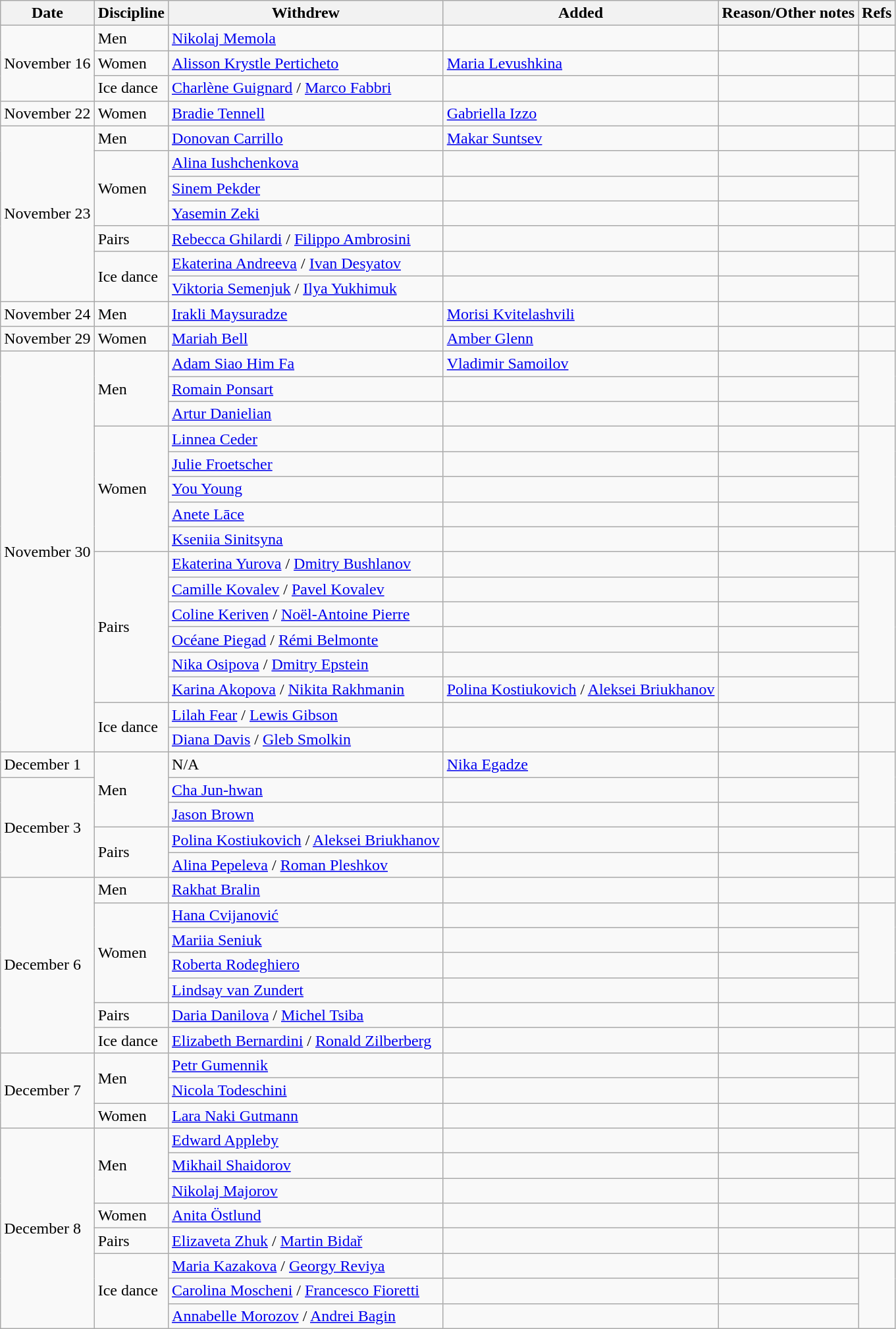<table class="wikitable sortable">
<tr>
<th>Date</th>
<th>Discipline</th>
<th>Withdrew</th>
<th>Added</th>
<th>Reason/Other notes</th>
<th>Refs</th>
</tr>
<tr>
<td rowspan=3>November 16</td>
<td>Men</td>
<td> <a href='#'>Nikolaj Memola</a></td>
<td></td>
<td></td>
<td></td>
</tr>
<tr>
<td>Women</td>
<td> <a href='#'>Alisson Krystle Perticheto</a></td>
<td> <a href='#'>Maria Levushkina</a></td>
<td></td>
<td></td>
</tr>
<tr>
<td>Ice dance</td>
<td> <a href='#'>Charlène Guignard</a> / <a href='#'>Marco Fabbri</a></td>
<td></td>
<td></td>
<td></td>
</tr>
<tr>
<td>November 22</td>
<td>Women</td>
<td> <a href='#'>Bradie Tennell</a></td>
<td> <a href='#'>Gabriella Izzo</a></td>
<td></td>
<td></td>
</tr>
<tr>
<td rowspan=7>November 23</td>
<td>Men</td>
<td> <a href='#'>Donovan Carrillo</a></td>
<td> <a href='#'>Makar Suntsev</a></td>
<td></td>
<td></td>
</tr>
<tr>
<td rowspan=3>Women</td>
<td> <a href='#'>Alina Iushchenkova</a></td>
<td></td>
<td></td>
<td rowspan=3></td>
</tr>
<tr>
<td> <a href='#'>Sinem Pekder</a></td>
<td></td>
<td></td>
</tr>
<tr>
<td> <a href='#'>Yasemin Zeki</a></td>
<td></td>
<td></td>
</tr>
<tr>
<td>Pairs</td>
<td> <a href='#'>Rebecca Ghilardi</a> / <a href='#'>Filippo Ambrosini</a></td>
<td></td>
<td></td>
<td></td>
</tr>
<tr>
<td rowspan=2>Ice dance</td>
<td> <a href='#'>Ekaterina Andreeva</a> / <a href='#'>Ivan Desyatov</a></td>
<td></td>
<td></td>
<td rowspan=2></td>
</tr>
<tr>
<td> <a href='#'>Viktoria Semenjuk</a> / <a href='#'>Ilya Yukhimuk</a></td>
<td></td>
<td></td>
</tr>
<tr>
<td>November 24</td>
<td>Men</td>
<td> <a href='#'>Irakli Maysuradze</a></td>
<td> <a href='#'>Morisi Kvitelashvili</a></td>
<td></td>
<td></td>
</tr>
<tr>
<td>November 29</td>
<td>Women</td>
<td> <a href='#'>Mariah Bell</a></td>
<td> <a href='#'>Amber Glenn</a></td>
<td></td>
<td></td>
</tr>
<tr>
<td rowspan="16">November 30</td>
<td rowspan="3">Men</td>
<td> <a href='#'>Adam Siao Him Fa</a></td>
<td> <a href='#'>Vladimir Samoilov</a></td>
<td></td>
<td rowspan="3"></td>
</tr>
<tr>
<td> <a href='#'>Romain Ponsart</a></td>
<td></td>
<td></td>
</tr>
<tr>
<td> <a href='#'>Artur Danielian</a></td>
<td></td>
<td></td>
</tr>
<tr>
<td rowspan="5">Women</td>
<td> <a href='#'>Linnea Ceder</a></td>
<td></td>
<td></td>
<td rowspan="5"></td>
</tr>
<tr>
<td> <a href='#'>Julie Froetscher</a></td>
<td></td>
<td></td>
</tr>
<tr>
<td> <a href='#'>You Young</a></td>
<td></td>
<td></td>
</tr>
<tr>
<td> <a href='#'>Anete Lāce</a></td>
<td></td>
<td></td>
</tr>
<tr>
<td> <a href='#'>Kseniia Sinitsyna</a></td>
<td></td>
<td></td>
</tr>
<tr>
<td rowspan="6">Pairs</td>
<td> <a href='#'>Ekaterina Yurova</a> / <a href='#'>Dmitry Bushlanov</a></td>
<td></td>
<td></td>
<td rowspan="6"></td>
</tr>
<tr>
<td> <a href='#'>Camille Kovalev</a> / <a href='#'>Pavel Kovalev</a></td>
<td></td>
<td></td>
</tr>
<tr>
<td> <a href='#'>Coline Keriven</a> / <a href='#'>Noël-Antoine Pierre</a></td>
<td></td>
<td></td>
</tr>
<tr>
<td> <a href='#'>Océane Piegad</a> / <a href='#'>Rémi Belmonte</a></td>
<td></td>
<td></td>
</tr>
<tr>
<td> <a href='#'>Nika Osipova</a> / <a href='#'>Dmitry Epstein</a></td>
<td></td>
<td></td>
</tr>
<tr>
<td> <a href='#'>Karina Akopova</a> / <a href='#'>Nikita Rakhmanin</a></td>
<td> <a href='#'>Polina Kostiukovich</a> / <a href='#'>Aleksei Briukhanov</a></td>
<td></td>
</tr>
<tr>
<td rowspan="2">Ice dance</td>
<td> <a href='#'>Lilah Fear</a> / <a href='#'>Lewis Gibson</a></td>
<td></td>
<td></td>
<td rowspan="2"></td>
</tr>
<tr>
<td> <a href='#'>Diana Davis</a> / <a href='#'>Gleb Smolkin</a></td>
<td></td>
<td></td>
</tr>
<tr>
<td>December 1</td>
<td rowspan="3">Men</td>
<td>N/A</td>
<td> <a href='#'>Nika Egadze</a></td>
<td></td>
<td rowspan="3"></td>
</tr>
<tr>
<td rowspan="4">December 3</td>
<td> <a href='#'>Cha Jun-hwan</a></td>
<td></td>
<td></td>
</tr>
<tr>
<td> <a href='#'>Jason Brown</a><br></td>
<td></td>
<td></td>
</tr>
<tr>
<td rowspan="2">Pairs</td>
<td> <a href='#'>Polina Kostiukovich</a> / <a href='#'>Aleksei Briukhanov</a></td>
<td></td>
<td></td>
<td rowspan="2"></td>
</tr>
<tr>
<td> <a href='#'>Alina Pepeleva</a> / <a href='#'>Roman Pleshkov</a></td>
<td></td>
<td></td>
</tr>
<tr>
<td rowspan="7">December 6</td>
<td>Men</td>
<td> <a href='#'>Rakhat Bralin</a></td>
<td></td>
<td></td>
<td></td>
</tr>
<tr>
<td rowspan="4">Women</td>
<td> <a href='#'>Hana Cvijanović</a></td>
<td></td>
<td></td>
<td rowspan="4"></td>
</tr>
<tr>
<td> <a href='#'>Mariia Seniuk</a></td>
<td></td>
<td></td>
</tr>
<tr>
<td> <a href='#'>Roberta Rodeghiero</a></td>
<td></td>
<td></td>
</tr>
<tr>
<td> <a href='#'>Lindsay van Zundert</a></td>
<td></td>
<td></td>
</tr>
<tr>
<td>Pairs</td>
<td> <a href='#'>Daria Danilova</a> / <a href='#'>Michel Tsiba</a></td>
<td></td>
<td></td>
<td></td>
</tr>
<tr>
<td>Ice dance</td>
<td> <a href='#'>Elizabeth Bernardini</a> / <a href='#'>Ronald Zilberberg</a></td>
<td></td>
<td></td>
<td></td>
</tr>
<tr>
<td rowspan="3">December 7</td>
<td rowspan="2">Men</td>
<td> <a href='#'>Petr Gumennik</a></td>
<td></td>
<td></td>
<td rowspan="2"></td>
</tr>
<tr>
<td> <a href='#'>Nicola Todeschini</a></td>
<td></td>
<td></td>
</tr>
<tr>
<td>Women</td>
<td> <a href='#'>Lara Naki Gutmann</a></td>
<td></td>
<td></td>
<td></td>
</tr>
<tr>
<td rowspan="8">December 8</td>
<td rowspan="3">Men</td>
<td> <a href='#'>Edward Appleby</a></td>
<td></td>
<td></td>
<td rowspan="2"></td>
</tr>
<tr>
<td> <a href='#'>Mikhail Shaidorov</a></td>
<td></td>
<td></td>
</tr>
<tr>
<td> <a href='#'>Nikolaj Majorov</a></td>
<td></td>
<td></td>
<td></td>
</tr>
<tr>
<td>Women</td>
<td> <a href='#'>Anita Östlund</a></td>
<td></td>
<td></td>
<td></td>
</tr>
<tr>
<td>Pairs</td>
<td> <a href='#'>Elizaveta Zhuk</a> / <a href='#'>Martin Bidař</a></td>
<td></td>
<td></td>
<td></td>
</tr>
<tr>
<td rowspan="3">Ice dance</td>
<td> <a href='#'>Maria Kazakova</a> / <a href='#'>Georgy Reviya</a></td>
<td></td>
<td></td>
<td rowspan="3"></td>
</tr>
<tr>
<td> <a href='#'>Carolina Moscheni</a> / <a href='#'>Francesco Fioretti</a></td>
<td></td>
<td></td>
</tr>
<tr>
<td> <a href='#'>Annabelle Morozov</a> / <a href='#'>Andrei Bagin</a></td>
<td></td>
<td></td>
</tr>
</table>
